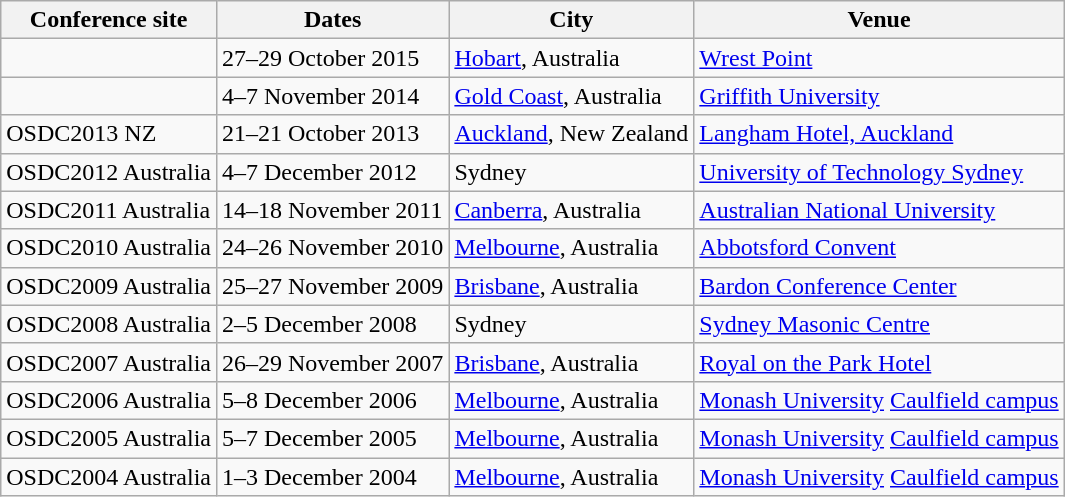<table class="wikitable">
<tr>
<th>Conference site</th>
<th>Dates</th>
<th>City</th>
<th>Venue</th>
</tr>
<tr>
<td></td>
<td>27–29 October 2015</td>
<td><a href='#'>Hobart</a>, Australia</td>
<td><a href='#'>Wrest Point</a></td>
</tr>
<tr>
<td></td>
<td>4–7 November 2014</td>
<td><a href='#'>Gold Coast</a>, Australia</td>
<td><a href='#'>Griffith University</a></td>
</tr>
<tr>
<td>OSDC2013 NZ</td>
<td>21–21 October 2013</td>
<td><a href='#'>Auckland</a>, New Zealand</td>
<td><a href='#'>Langham Hotel, Auckland</a></td>
</tr>
<tr>
<td>OSDC2012 Australia</td>
<td>4–7 December 2012</td>
<td>Sydney</td>
<td><a href='#'>University of Technology Sydney</a></td>
</tr>
<tr>
<td>OSDC2011 Australia</td>
<td>14–18 November 2011</td>
<td><a href='#'>Canberra</a>, Australia</td>
<td><a href='#'>Australian National University</a></td>
</tr>
<tr>
<td>OSDC2010 Australia</td>
<td>24–26 November 2010</td>
<td><a href='#'>Melbourne</a>, Australia</td>
<td><a href='#'>Abbotsford Convent</a></td>
</tr>
<tr>
<td>OSDC2009 Australia</td>
<td>25–27 November 2009</td>
<td><a href='#'>Brisbane</a>, Australia</td>
<td><a href='#'>Bardon Conference Center</a></td>
</tr>
<tr>
<td>OSDC2008 Australia</td>
<td>2–5 December 2008</td>
<td>Sydney</td>
<td><a href='#'>Sydney Masonic Centre</a></td>
</tr>
<tr>
<td>OSDC2007 Australia</td>
<td>26–29 November 2007</td>
<td><a href='#'>Brisbane</a>, Australia</td>
<td><a href='#'>Royal on the Park Hotel</a></td>
</tr>
<tr>
<td>OSDC2006 Australia</td>
<td>5–8 December 2006</td>
<td><a href='#'>Melbourne</a>, Australia</td>
<td><a href='#'>Monash University</a> <a href='#'>Caulfield campus</a></td>
</tr>
<tr>
<td>OSDC2005 Australia</td>
<td>5–7 December 2005</td>
<td><a href='#'>Melbourne</a>, Australia</td>
<td><a href='#'>Monash University</a> <a href='#'>Caulfield campus</a></td>
</tr>
<tr>
<td>OSDC2004 Australia</td>
<td>1–3 December 2004</td>
<td><a href='#'>Melbourne</a>, Australia</td>
<td><a href='#'>Monash University</a> <a href='#'>Caulfield campus</a></td>
</tr>
</table>
